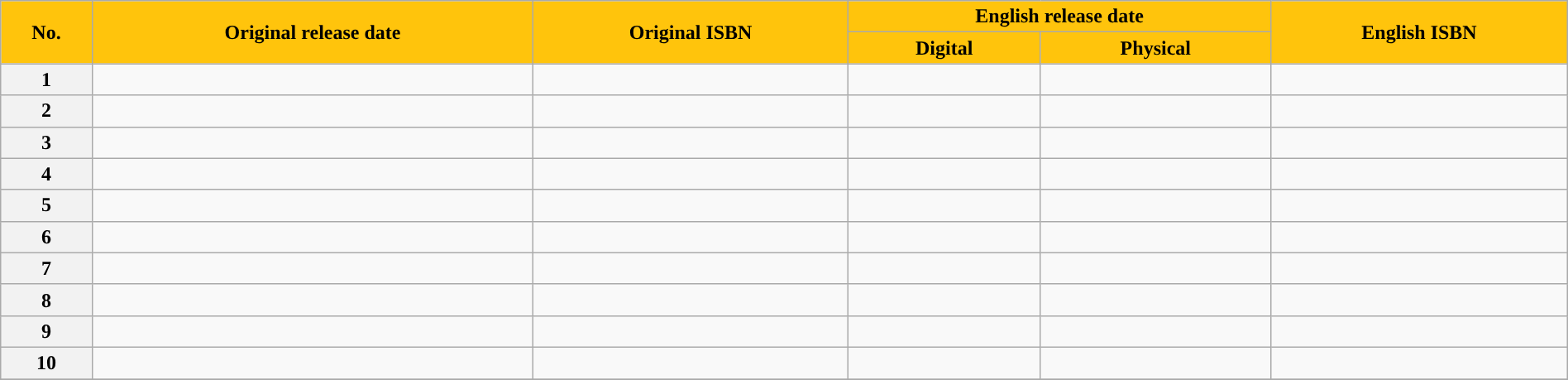<table class="wikitable" style="text-align: center; width:100%">
<tr>
<th rowspan="2" scope="col" style="background: #FFC40C;">No.</th>
<th rowspan="2" scope="col" style="background: #FFC40C;">Original release date</th>
<th rowspan="2" scope="col" style="background: #FFC40C;">Original ISBN</th>
<th colspan="2" scope="col" style="background: #FFC40C;">English release date</th>
<th rowspan="2" scope="col" style="background: #FFC40C;">English ISBN</th>
</tr>
<tr>
<th scope="col" style="background: #FFC40C;">Digital</th>
<th scope="col" style="background: #FFC40C;">Physical</th>
</tr>
<tr>
<th scope="row">1</th>
<td></td>
<td></td>
<td></td>
<td></td>
<td></td>
</tr>
<tr>
<th scope="row">2</th>
<td></td>
<td></td>
<td></td>
<td></td>
<td></td>
</tr>
<tr>
<th scope="row">3</th>
<td></td>
<td></td>
<td></td>
<td></td>
<td></td>
</tr>
<tr>
<th scope="row">4</th>
<td></td>
<td></td>
<td></td>
<td></td>
<td></td>
</tr>
<tr>
<th scope="row">5</th>
<td></td>
<td></td>
<td></td>
<td></td>
<td></td>
</tr>
<tr>
<th scope="row">6</th>
<td></td>
<td></td>
<td></td>
<td></td>
<td></td>
</tr>
<tr>
<th scope="row">7</th>
<td></td>
<td></td>
<td></td>
<td></td>
<td></td>
</tr>
<tr>
<th scope="row">8</th>
<td></td>
<td></td>
<td></td>
<td></td>
<td></td>
</tr>
<tr>
<th scope="row">9</th>
<td></td>
<td></td>
<td></td>
<td></td>
<td></td>
</tr>
<tr>
<th scope="row">10</th>
<td></td>
<td></td>
<td></td>
<td></td>
<td></td>
</tr>
<tr>
</tr>
</table>
